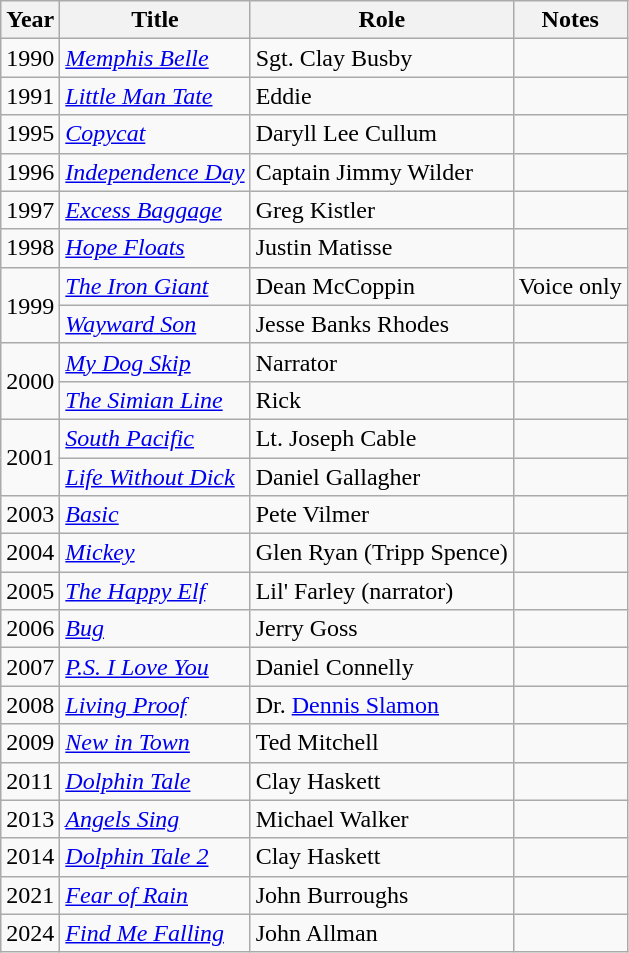<table class="wikitable sortable">
<tr>
<th>Year</th>
<th>Title</th>
<th>Role</th>
<th class="unsortable">Notes</th>
</tr>
<tr>
<td>1990</td>
<td><em><a href='#'>Memphis Belle</a></em></td>
<td>Sgt. Clay Busby</td>
<td></td>
</tr>
<tr>
<td>1991</td>
<td><em><a href='#'>Little Man Tate</a></em></td>
<td>Eddie</td>
<td></td>
</tr>
<tr>
<td>1995</td>
<td><em><a href='#'>Copycat</a></em></td>
<td>Daryll Lee Cullum</td>
<td></td>
</tr>
<tr>
<td>1996</td>
<td><em><a href='#'>Independence Day</a></em></td>
<td>Captain Jimmy Wilder</td>
<td></td>
</tr>
<tr>
<td>1997</td>
<td><em><a href='#'>Excess Baggage</a></em></td>
<td>Greg Kistler</td>
<td></td>
</tr>
<tr>
<td>1998</td>
<td><em><a href='#'>Hope Floats</a></em></td>
<td>Justin Matisse</td>
<td></td>
</tr>
<tr>
<td rowspan="2">1999</td>
<td><em><a href='#'>The Iron Giant</a></em></td>
<td>Dean McCoppin</td>
<td>Voice only</td>
</tr>
<tr>
<td><em><a href='#'>Wayward Son</a></em></td>
<td>Jesse Banks Rhodes</td>
<td></td>
</tr>
<tr>
<td rowspan="2">2000</td>
<td><em><a href='#'>My Dog Skip</a></em></td>
<td>Narrator</td>
<td></td>
</tr>
<tr>
<td><em><a href='#'>The Simian Line</a></em></td>
<td>Rick</td>
<td></td>
</tr>
<tr>
<td rowspan="2">2001</td>
<td><em><a href='#'>South Pacific</a></em></td>
<td>Lt. Joseph Cable</td>
<td></td>
</tr>
<tr>
<td><em><a href='#'>Life Without Dick</a></em></td>
<td>Daniel Gallagher</td>
<td></td>
</tr>
<tr>
<td>2003</td>
<td><em><a href='#'>Basic</a></em></td>
<td>Pete Vilmer</td>
<td></td>
</tr>
<tr>
<td>2004</td>
<td><em><a href='#'>Mickey</a></em></td>
<td>Glen Ryan (Tripp Spence)</td>
<td></td>
</tr>
<tr>
<td>2005</td>
<td><em><a href='#'>The Happy Elf</a></em></td>
<td>Lil' Farley (narrator)</td>
<td></td>
</tr>
<tr>
<td>2006</td>
<td><em><a href='#'>Bug</a></em></td>
<td>Jerry Goss</td>
<td></td>
</tr>
<tr>
<td>2007</td>
<td><em><a href='#'>P.S. I Love You</a></em></td>
<td>Daniel Connelly</td>
<td></td>
</tr>
<tr>
<td>2008</td>
<td><em><a href='#'>Living Proof</a></em></td>
<td>Dr. <a href='#'>Dennis Slamon</a></td>
<td></td>
</tr>
<tr>
<td>2009</td>
<td><em><a href='#'>New in Town</a></em></td>
<td>Ted Mitchell</td>
<td></td>
</tr>
<tr>
<td>2011</td>
<td><em><a href='#'>Dolphin Tale</a></em></td>
<td>Clay Haskett</td>
<td></td>
</tr>
<tr>
<td>2013</td>
<td><em><a href='#'>Angels Sing</a></em></td>
<td>Michael Walker</td>
<td></td>
</tr>
<tr>
<td>2014</td>
<td><em><a href='#'>Dolphin Tale 2</a></em></td>
<td>Clay Haskett</td>
<td></td>
</tr>
<tr>
<td>2021</td>
<td><em><a href='#'>Fear of Rain</a></em></td>
<td>John Burroughs</td>
<td></td>
</tr>
<tr>
<td>2024</td>
<td><em><a href='#'>Find Me Falling</a></em></td>
<td>John Allman</td>
<td></td>
</tr>
</table>
